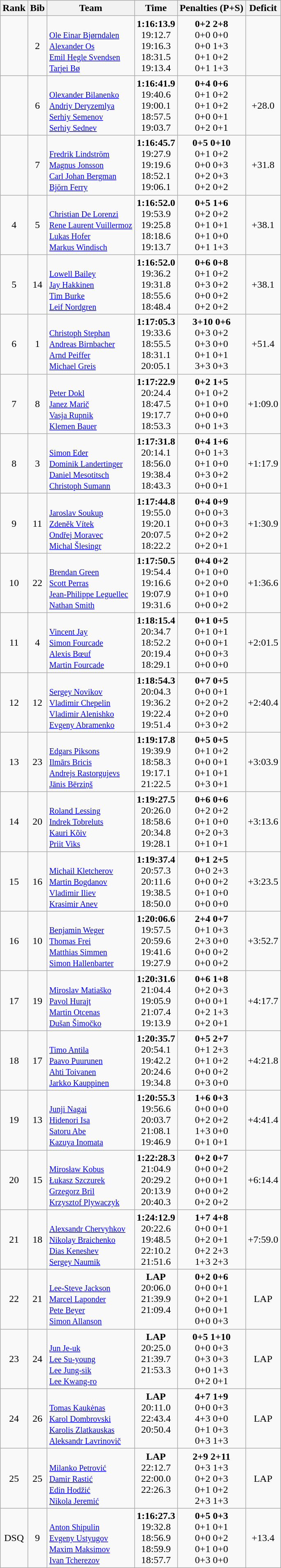<table class="wikitable sortable" style="text-align:center">
<tr>
<th>Rank</th>
<th>Bib</th>
<th>Team</th>
<th>Time</th>
<th>Penalties (P+S)</th>
<th>Deficit</th>
</tr>
<tr>
<td></td>
<td>2</td>
<td align=left><small><br><a href='#'>Ole Einar Bjørndalen</a><br><a href='#'>Alexander Os</a><br><a href='#'>Emil Hegle Svendsen</a><br><a href='#'>Tarjei Bø</a></small></td>
<td><strong>1:16:13.9</strong><br>19:12.7<br>19:16.3<br>18:31.5<br>19:13.4</td>
<td><strong>0+2   2+8</strong> <br> 0+0   0+0 <br> 0+0   1+3 <br> 0+1   0+2 <br> 0+1   1+3</td>
<td></td>
</tr>
<tr>
<td></td>
<td>6</td>
<td align=left><small><br><a href='#'>Olexander Bilanenko</a><br><a href='#'>Andriy Deryzemlya</a><br><a href='#'>Serhiy Semenov</a><br><a href='#'>Serhiy Sednev</a></small></td>
<td><strong>1:16:41.9</strong><br>19:40.6<br>19:00.1<br>18:57.5<br>19:03.7</td>
<td><strong>0+4   0+6</strong> <br> 0+1   0+2 <br> 0+1   0+2 <br> 0+0   0+1 <br> 0+2   0+1</td>
<td>+28.0</td>
</tr>
<tr>
<td></td>
<td>7</td>
<td align=left><small><br><a href='#'>Fredrik Lindström</a><br><a href='#'>Magnus Jonsson</a><br><a href='#'>Carl Johan Bergman</a><br><a href='#'>Björn Ferry</a></small></td>
<td><strong>1:16:45.7</strong><br>19:27.9<br>19:19.6<br>18:52.1<br>19:06.1</td>
<td><strong>0+5   0+10</strong> <br> 0+1   0+2 <br> 0+0   0+3 <br> 0+2   0+3 <br> 0+2   0+2</td>
<td>+31.8</td>
</tr>
<tr>
<td>4</td>
<td>5</td>
<td align=left><small><br><a href='#'>Christian De Lorenzi</a><br><a href='#'>Rene Laurent Vuillermoz</a><br><a href='#'>Lukas Hofer</a><br><a href='#'>Markus Windisch</a></small></td>
<td><strong>1:16:52.0</strong><br>19:53.9<br>19:25.8<br>18:18.6<br>19:13.7</td>
<td><strong>0+5   1+6</strong> <br> 0+2   0+2 <br> 0+1   0+1 <br> 0+1   0+0 <br> 0+1   1+3</td>
<td>+38.1</td>
</tr>
<tr>
<td>5</td>
<td>14</td>
<td align=left><small><br><a href='#'>Lowell Bailey</a><br><a href='#'>Jay Hakkinen</a><br><a href='#'>Tim Burke</a><br><a href='#'>Leif Nordgren</a></small></td>
<td><strong>1:16:52.0</strong><br>19:36.2<br>19:31.8<br>18:55.6<br>18:48.4</td>
<td><strong>0+6   0+8</strong> <br> 0+1   0+2 <br> 0+3   0+2 <br> 0+0   0+2 <br> 0+2   0+2</td>
<td>+38.1</td>
</tr>
<tr>
<td>6</td>
<td>1</td>
<td align=left><small><br><a href='#'>Christoph Stephan</a><br><a href='#'>Andreas Birnbacher</a><br><a href='#'>Arnd Peiffer</a><br><a href='#'>Michael Greis</a></small></td>
<td><strong>1:17:05.3</strong><br>19:33.6<br>18:55.5<br>18:31.1<br>20:05.1</td>
<td><strong>3+10   0+6</strong> <br> 0+3   0+2 <br> 0+3   0+0 <br> 0+1   0+1 <br> 3+3   0+3</td>
<td>+51.4</td>
</tr>
<tr>
<td>7</td>
<td>8</td>
<td align=left><small><br><a href='#'>Peter Dokl</a><br><a href='#'>Janez Marič</a><br><a href='#'>Vasja Rupnik</a><br><a href='#'>Klemen Bauer</a></small></td>
<td><strong>1:17:22.9</strong><br>20:24.4<br>18:47.5<br>19:17.7<br>18:53.3</td>
<td><strong>0+2   1+5</strong> <br> 0+1   0+2 <br> 0+1   0+0 <br> 0+0   0+0 <br> 0+0   1+3</td>
<td>+1:09.0</td>
</tr>
<tr>
<td>8</td>
<td>3</td>
<td align=left><small><br><a href='#'>Simon Eder</a><br><a href='#'>Dominik Landertinger</a><br><a href='#'>Daniel Mesotitsch</a><br><a href='#'>Christoph Sumann</a></small></td>
<td><strong>1:17:31.8</strong><br>20:14.1<br>18:56.0<br>19:38.4<br>18:43.3</td>
<td><strong>0+4   1+6</strong> <br> 0+0   1+3 <br> 0+1   0+0 <br> 0+3   0+2 <br> 0+0   0+1</td>
<td>+1:17.9</td>
</tr>
<tr>
<td>9</td>
<td>11</td>
<td align=left><small><br><a href='#'>Jaroslav Soukup</a><br><a href='#'>Zdeněk Vítek</a><br><a href='#'>Ondřej Moravec</a><br><a href='#'>Michal Šlesingr</a></small></td>
<td><strong>1:17:44.8</strong><br>19:55.0<br>19:20.1<br>20:07.5<br>18:22.2</td>
<td><strong>0+4   0+9</strong> <br> 0+0   0+3 <br> 0+0   0+3 <br> 0+2   0+2 <br> 0+2   0+1</td>
<td>+1:30.9</td>
</tr>
<tr>
<td>10</td>
<td>22</td>
<td align=left><small><br><a href='#'>Brendan Green</a><br><a href='#'>Scott Perras</a><br><a href='#'>Jean-Philippe Leguellec</a><br><a href='#'>Nathan Smith</a></small></td>
<td><strong>1:17:50.5</strong><br>19:54.4<br>19:16.6<br>19:07.9<br>19:31.6</td>
<td><strong>0+4   0+2</strong> <br> 0+1   0+0 <br> 0+2   0+0 <br> 0+1   0+0 <br> 0+0   0+2</td>
<td>+1:36.6</td>
</tr>
<tr>
<td>11</td>
<td>4</td>
<td align=left><small><br><a href='#'>Vincent Jay</a><br><a href='#'>Simon Fourcade</a><br><a href='#'>Alexis Bœuf</a><br><a href='#'>Martin Fourcade</a></small></td>
<td><strong>1:18:15.4</strong> <br>20:34.7<br>18:52.2<br>20:19.4<br>18:29.1</td>
<td><strong>0+1   0+5</strong> <br> 0+1   0+1 <br> 0+0   0+1 <br> 0+0   0+3 <br> 0+0   0+0</td>
<td>+2:01.5</td>
</tr>
<tr>
<td>12</td>
<td>12</td>
<td align=left><small><br><a href='#'>Sergey Novikov</a><br><a href='#'>Vladimir Chepelin</a><br><a href='#'>Vladimir Alenishko</a><br><a href='#'>Evgeny Abramenko</a></small></td>
<td><strong>1:18:54.3</strong><br>20:04.3<br>19:36.2<br>19:22.4<br>19:51.4</td>
<td><strong>0+7   0+5</strong> <br> 0+0   0+1 <br> 0+2   0+2 <br> 0+2  0+0 <br> 0+3   0+2</td>
<td>+2:40.4</td>
</tr>
<tr>
<td>13</td>
<td>23</td>
<td align=left><small><br><a href='#'>Edgars Piksons</a><br><a href='#'>Ilmārs Bricis</a><br><a href='#'>Andrejs Rastorgujevs</a><br><a href='#'>Jānis Bērziņš</a></small></td>
<td><strong>1:19:17.8</strong><br>19:39.9<br>18:58.3<br>19:17.1<br>21:22.5</td>
<td><strong>0+5   0+5</strong> <br> 0+1   0+2 <br> 0+0   0+1 <br> 0+1  0+1 <br> 0+3   0+1</td>
<td>+3:03.9</td>
</tr>
<tr>
<td>14</td>
<td>20</td>
<td align=left><small><br><a href='#'>Roland Lessing</a><br><a href='#'>Indrek Tobreluts</a><br><a href='#'>Kauri Kõiv</a><br><a href='#'>Priit Viks</a></small></td>
<td><strong>1:19:27.5</strong> <br>20:26.0<br>18:58.6<br>20:34.8<br>19:28.1</td>
<td><strong>0+6   0+6</strong> <br> 0+2   0+2 <br> 0+1   0+0 <br> 0+2  0+3 <br> 0+1   0+1</td>
<td>+3:13.6</td>
</tr>
<tr>
<td>15</td>
<td>16</td>
<td align=left><small><br><a href='#'>Michail Kletcherov</a><br><a href='#'>Martin Bogdanov</a><br><a href='#'>Vladimir Iliev</a><br><a href='#'>Krasimir Anev</a></small></td>
<td><strong>1:19:37.4</strong><br>20:57.3<br>20:11.6<br>19:38.5<br>18:50.0</td>
<td><strong>0+1   2+5</strong> <br> 0+0   2+3 <br> 0+0   0+2 <br> 0+1  0+0 <br> 0+0   0+0</td>
<td>+3:23.5</td>
</tr>
<tr>
<td>16</td>
<td>10</td>
<td align=left><small><br><a href='#'>Benjamin Weger</a><br><a href='#'>Thomas Frei</a><br><a href='#'>Matthias Simmen</a><br><a href='#'>Simon Hallenbarter</a></small></td>
<td><strong>1:20:06.6</strong><br> 19:57.5<br>20:59.6<br>19:41.6<br>19:27.9</td>
<td><strong>2+4   0+7</strong> <br> 0+1   0+3 <br> 2+3   0+0 <br> 0+0  0+2 <br> 0+0   0+2</td>
<td>+3:52.7</td>
</tr>
<tr>
<td>17</td>
<td>19</td>
<td align=left><small><br><a href='#'>Miroslav Matiaško</a><br><a href='#'>Pavol Hurajt</a><br><a href='#'>Martin Otcenas</a><br><a href='#'>Dušan Šimočko</a></small></td>
<td><strong>1:20:31.6</strong><br>21:04.4<br>19:05.9<br>21:07.4<br>19:13.9</td>
<td><strong>0+6   1+8</strong> <br> 0+2   0+3 <br> 0+0   0+1 <br> 0+2  1+3 <br> 0+2   0+1</td>
<td>+4:17.7</td>
</tr>
<tr>
<td>18</td>
<td>17</td>
<td align=left><small><br><a href='#'>Timo Antila</a><br><a href='#'>Paavo Puurunen</a><br><a href='#'>Ahti Toivanen</a><br><a href='#'>Jarkko Kauppinen</a></small></td>
<td><strong>1:20:35.7</strong><br>20:54.1<br>19:42.2<br>20:24.6<br>19:34.8</td>
<td><strong>0+5   2+7</strong> <br> 0+1   2+3 <br> 0+1   0+2 <br> 0+0  0+2 <br> 0+3   0+0</td>
<td>+4:21.8</td>
</tr>
<tr>
<td>19</td>
<td>13</td>
<td align=left><small><br><a href='#'>Junji Nagai</a><br><a href='#'>Hidenori Isa</a><br><a href='#'>Satoru Abe</a><br><a href='#'>Kazuya Inomata</a></small></td>
<td><strong>1:20:55.3</strong><br>19:56.6<br>20:03.7<br>21:08.1<br>19:46.9</td>
<td><strong>1+6   0+3</strong> <br> 0+0   0+0 <br> 0+2   0+2 <br> 1+3  0+0 <br> 0+1   0+1</td>
<td>+4:41.4</td>
</tr>
<tr>
<td>20</td>
<td>15</td>
<td align=left><small><br><a href='#'>Mirosław Kobus</a><br><a href='#'>Łukasz Szczurek</a><br><a href='#'>Grzegorz Bril</a><br><a href='#'>Krzysztof Plywaczyk</a></small></td>
<td><strong>1:22:28.3</strong><br>21:04.9<br>20:29.2<br>20:13.9<br>20:40.3</td>
<td><strong>0+2   0+7</strong> <br> 0+0   0+2 <br> 0+0   0+1 <br> 0+0  0+2 <br> 0+2   0+2</td>
<td>+6:14.4</td>
</tr>
<tr>
<td>21</td>
<td>18</td>
<td align=left><small><br><a href='#'>Alexsandr Chervyhkov</a><br><a href='#'>Nikolay Braichenko</a><br><a href='#'>Dias Keneshev</a><br><a href='#'>Sergey Naumik</a></small></td>
<td><strong>1:24:12.9</strong><br>20:22.6<br>19:48.5<br>22:10.2<br>21:51.6</td>
<td><strong>1+7   4+8</strong> <br> 0+0   0+1 <br> 0+2   0+1 <br> 0+2  2+3 <br> 1+3   2+3</td>
<td>+7:59.0</td>
</tr>
<tr>
<td>22</td>
<td>21</td>
<td align=left><small><br><a href='#'>Lee-Steve Jackson</a><br><a href='#'>Marcel Laponder</a><br><a href='#'>Pete Beyer</a><br><a href='#'>Simon Allanson</a></small></td>
<td><strong>LAP</strong> <br>20:06.0<br>21:39.9<br>21:09.4<br><br></td>
<td><strong>0+2   0+6</strong> <br> 0+0   0+1 <br> 0+2   0+1 <br> 0+0  0+1 <br> 0+0   0+3</td>
<td>LAP</td>
</tr>
<tr>
<td>23</td>
<td>24</td>
<td align=left><small><br><a href='#'>Jun Je-uk</a><br><a href='#'>Lee Su-young</a><br><a href='#'>Lee Jung-sik</a><br><a href='#'>Lee Kwang-ro</a></small></td>
<td><strong>LAP</strong> <br>20:25.0<br>21:39.7<br>21:53.3<br><br></td>
<td><strong>0+5   1+10</strong> <br> 0+0   0+3 <br> 0+3   0+3 <br> 0+0  1+3 <br> 0+2  0+1</td>
<td>LAP</td>
</tr>
<tr>
<td>24</td>
<td>26</td>
<td align=left><small><br><a href='#'>Tomas Kaukėnas</a><br><a href='#'>Karol Dombrovski</a><br><a href='#'>Karolis Zlatkauskas</a><br><a href='#'>Aleksandr Lavrinovič</a></small></td>
<td><strong>LAP</strong> <br>20:11.0<br>22:43.4<br>20:50.4<br><br></td>
<td><strong>4+7   1+9</strong> <br> 0+0   0+3 <br> 4+3   0+0 <br> 0+1  0+3 <br> 0+3  1+3</td>
<td>LAP</td>
</tr>
<tr>
<td>25</td>
<td>25</td>
<td align=left><small><br><a href='#'>Milanko Petrović</a><br><a href='#'>Damir Rastić</a><br><a href='#'>Edin Hodžić</a><br><a href='#'>Nikola Jeremić</a></small></td>
<td><strong>LAP</strong> <br>22:12.7<br>22:00.0<br>22:26.3<br><br></td>
<td><strong>2+9   2+11</strong> <br> 0+3   1+3 <br> 0+2   0+3 <br> 0+1  0+2 <br> 2+3  1+3</td>
<td>LAP</td>
</tr>
<tr>
<td>DSQ</td>
<td>9</td>
<td align=left><small><br><a href='#'>Anton Shipulin</a><br><a href='#'>Evgeny Ustyugov</a><br><a href='#'>Maxim Maksimov</a><br><a href='#'>Ivan Tcherezov</a></small></td>
<td><strong>1:16:27.3</strong><br>19:32.8<br>18:56.9<br>18:59.9<br>18:57.7</td>
<td><strong>0+5   0+3</strong> <br> 0+1   0+1 <br> 0+0   0+2 <br> 0+1   0+0 <br> 0+3   0+0</td>
<td>+13.4</td>
</tr>
</table>
